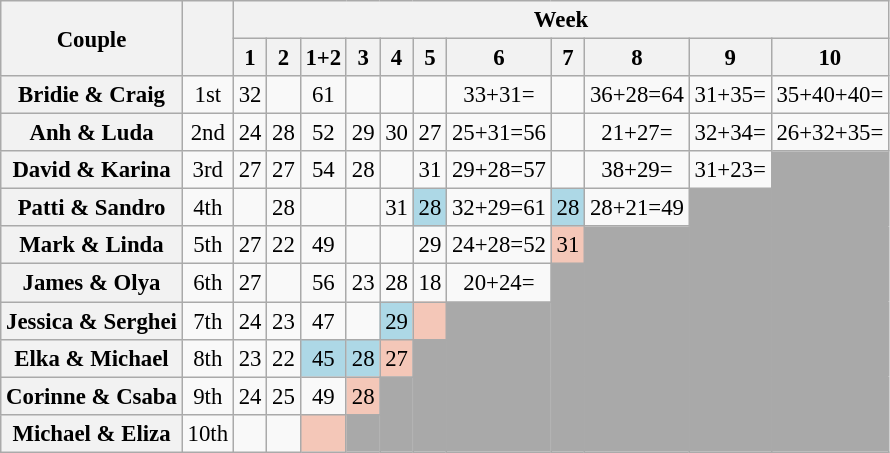<table class="wikitable sortable" style="text-align:center; font-size:95%">
<tr>
<th rowspan="2" scope="col">Couple</th>
<th rowspan="2" scope="col"></th>
<th colspan="11">Week</th>
</tr>
<tr>
<th scope="col">1</th>
<th scope="col">2</th>
<th scope="col">1+2</th>
<th scope="col">3</th>
<th scope="col">4</th>
<th scope="col">5</th>
<th scope="col">6</th>
<th scope="col">7</th>
<th scope="col">8</th>
<th scope="col">9</th>
<th scope="col">10</th>
</tr>
<tr>
<th scope="row">Bridie & Craig</th>
<td>1st</td>
<td>32</td>
<td></td>
<td>61</td>
<td></td>
<td></td>
<td></td>
<td>33+31=</td>
<td></td>
<td>36+28=64</td>
<td>31+35=</td>
<td>35+40+40=</td>
</tr>
<tr>
<th scope="row">Anh & Luda</th>
<td>2nd</td>
<td>24</td>
<td>28</td>
<td>52</td>
<td>29</td>
<td>30</td>
<td>27</td>
<td>25+31=56</td>
<td></td>
<td>21+27=</td>
<td>32+34=</td>
<td>26+32+35=</td>
</tr>
<tr>
<th scope="row">David & Karina</th>
<td>3rd</td>
<td>27</td>
<td>27</td>
<td>54</td>
<td>28</td>
<td></td>
<td>31</td>
<td>29+28=57</td>
<td></td>
<td>38+29=</td>
<td>31+23=</td>
<td rowspan="8" style="background:darkgrey;"></td>
</tr>
<tr>
<th scope="row">Patti & Sandro</th>
<td>4th</td>
<td></td>
<td>28</td>
<td></td>
<td></td>
<td>31</td>
<td bgcolor="lightblue">28</td>
<td>32+29=61</td>
<td bgcolor="lightblue">28</td>
<td>28+21=49</td>
<td rowspan="7" style="background:darkgrey;"></td>
</tr>
<tr>
<th scope="row">Mark & Linda</th>
<td>5th</td>
<td>27</td>
<td>22</td>
<td>49</td>
<td></td>
<td></td>
<td>29</td>
<td>24+28=52</td>
<td bgcolor="f4c7b8">31</td>
<td rowspan="6" style="background:darkgrey;"></td>
</tr>
<tr>
<th scope="row">James & Olya</th>
<td>6th</td>
<td>27</td>
<td></td>
<td>56</td>
<td>23</td>
<td>28</td>
<td>18</td>
<td>20+24=</td>
<td rowspan="5" style="background:darkgrey;"></td>
</tr>
<tr>
<th scope="row">Jessica & Serghei</th>
<td>7th</td>
<td>24</td>
<td>23</td>
<td>47</td>
<td></td>
<td bgcolor="lightblue">29</td>
<td bgcolor="f4c7b8"></td>
<td rowspan="4" style="background:darkgrey;"></td>
</tr>
<tr>
<th scope="row">Elka & Michael</th>
<td>8th</td>
<td>23</td>
<td>22</td>
<td bgcolor="lightblue">45</td>
<td bgcolor="lightblue">28</td>
<td bgcolor="f4c7b8">27</td>
<td rowspan="3" style="background:darkgrey;"></td>
</tr>
<tr>
<th scope="row">Corinne & Csaba</th>
<td>9th</td>
<td>24</td>
<td>25</td>
<td>49</td>
<td bgcolor="f4c7b8">28</td>
<td rowspan="2" style="background:darkgrey;"></td>
</tr>
<tr>
<th scope="row">Michael & Eliza</th>
<td>10th</td>
<td></td>
<td></td>
<td bgcolor="f4c7b8"></td>
<td style="background:darkgrey;"></td>
</tr>
</table>
